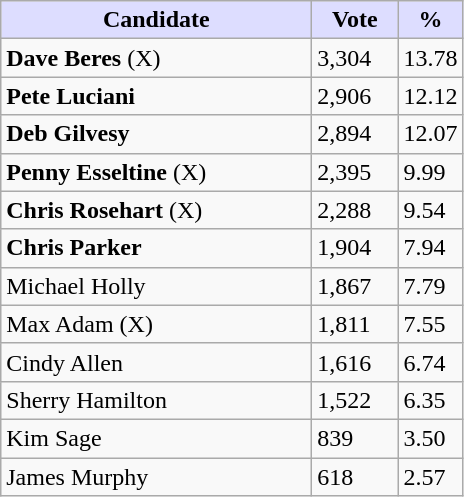<table class="wikitable">
<tr>
<th style="background:#ddf; width:200px;">Candidate</th>
<th style="background:#ddf; width:50px;">Vote</th>
<th style="background:#ddf; width:30px;">%</th>
</tr>
<tr>
<td><strong>Dave Beres</strong> (X)</td>
<td>3,304</td>
<td>13.78</td>
</tr>
<tr>
<td><strong>Pete Luciani</strong></td>
<td>2,906</td>
<td>12.12</td>
</tr>
<tr>
<td><strong>Deb Gilvesy</strong></td>
<td>2,894</td>
<td>12.07</td>
</tr>
<tr>
<td><strong>Penny Esseltine</strong> (X)</td>
<td>2,395</td>
<td>9.99</td>
</tr>
<tr>
<td><strong>Chris Rosehart</strong> (X)</td>
<td>2,288</td>
<td>9.54</td>
</tr>
<tr>
<td><strong>Chris Parker</strong></td>
<td>1,904</td>
<td>7.94</td>
</tr>
<tr>
<td>Michael Holly</td>
<td>1,867</td>
<td>7.79</td>
</tr>
<tr>
<td>Max Adam (X)</td>
<td>1,811</td>
<td>7.55</td>
</tr>
<tr>
<td>Cindy Allen</td>
<td>1,616</td>
<td>6.74</td>
</tr>
<tr>
<td>Sherry Hamilton</td>
<td>1,522</td>
<td>6.35</td>
</tr>
<tr>
<td>Kim Sage</td>
<td>839</td>
<td>3.50</td>
</tr>
<tr>
<td>James Murphy</td>
<td>618</td>
<td>2.57</td>
</tr>
</table>
